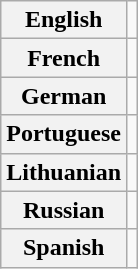<table class="wikitable sortable">
<tr>
<th>English</th>
<td></td>
</tr>
<tr>
<th>French</th>
<td></td>
</tr>
<tr>
<th>German</th>
<td></td>
</tr>
<tr>
<th>Portuguese</th>
<td></td>
</tr>
<tr>
<th>Lithuanian</th>
<td></td>
</tr>
<tr>
<th>Russian</th>
<td></td>
</tr>
<tr>
<th>Spanish</th>
<td></td>
</tr>
</table>
